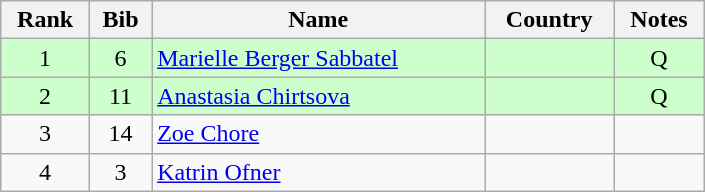<table class="wikitable" style="text-align:center; width:470px">
<tr>
<th>Rank</th>
<th>Bib</th>
<th>Name</th>
<th>Country</th>
<th>Notes</th>
</tr>
<tr bgcolor=ccffcc>
<td>1</td>
<td>6</td>
<td align=left><a href='#'>Marielle Berger Sabbatel</a></td>
<td align=left></td>
<td>Q</td>
</tr>
<tr bgcolor=ccffcc>
<td>2</td>
<td>11</td>
<td align=left><a href='#'>Anastasia Chirtsova</a></td>
<td align=left></td>
<td>Q</td>
</tr>
<tr>
<td>3</td>
<td>14</td>
<td align=left><a href='#'>Zoe Chore</a></td>
<td align=left></td>
<td></td>
</tr>
<tr>
<td>4</td>
<td>3</td>
<td align=left><a href='#'>Katrin Ofner</a></td>
<td align=left></td>
<td></td>
</tr>
</table>
